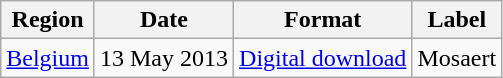<table class=wikitable>
<tr>
<th>Region</th>
<th>Date</th>
<th>Format</th>
<th>Label</th>
</tr>
<tr>
<td><a href='#'>Belgium</a></td>
<td>13 May 2013</td>
<td><a href='#'>Digital download</a></td>
<td>Mosaert</td>
</tr>
</table>
